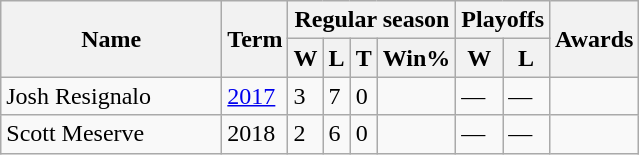<table class="wikitable">
<tr>
<th rowspan="2" style="width:140px;">Name</th>
<th rowspan="2">Term</th>
<th colspan="4">Regular season</th>
<th colspan="2">Playoffs</th>
<th rowspan="2">Awards</th>
</tr>
<tr>
<th>W</th>
<th>L</th>
<th>T</th>
<th>Win%</th>
<th>W</th>
<th>L</th>
</tr>
<tr>
<td align=left>Josh Resignalo</td>
<td><a href='#'>2017</a></td>
<td>3</td>
<td>7</td>
<td>0</td>
<td></td>
<td>—</td>
<td>—</td>
<td></td>
</tr>
<tr>
<td align=left>Scott Meserve</td>
<td>2018</td>
<td>2</td>
<td>6</td>
<td>0</td>
<td></td>
<td>—</td>
<td>—</td>
<td></td>
</tr>
</table>
